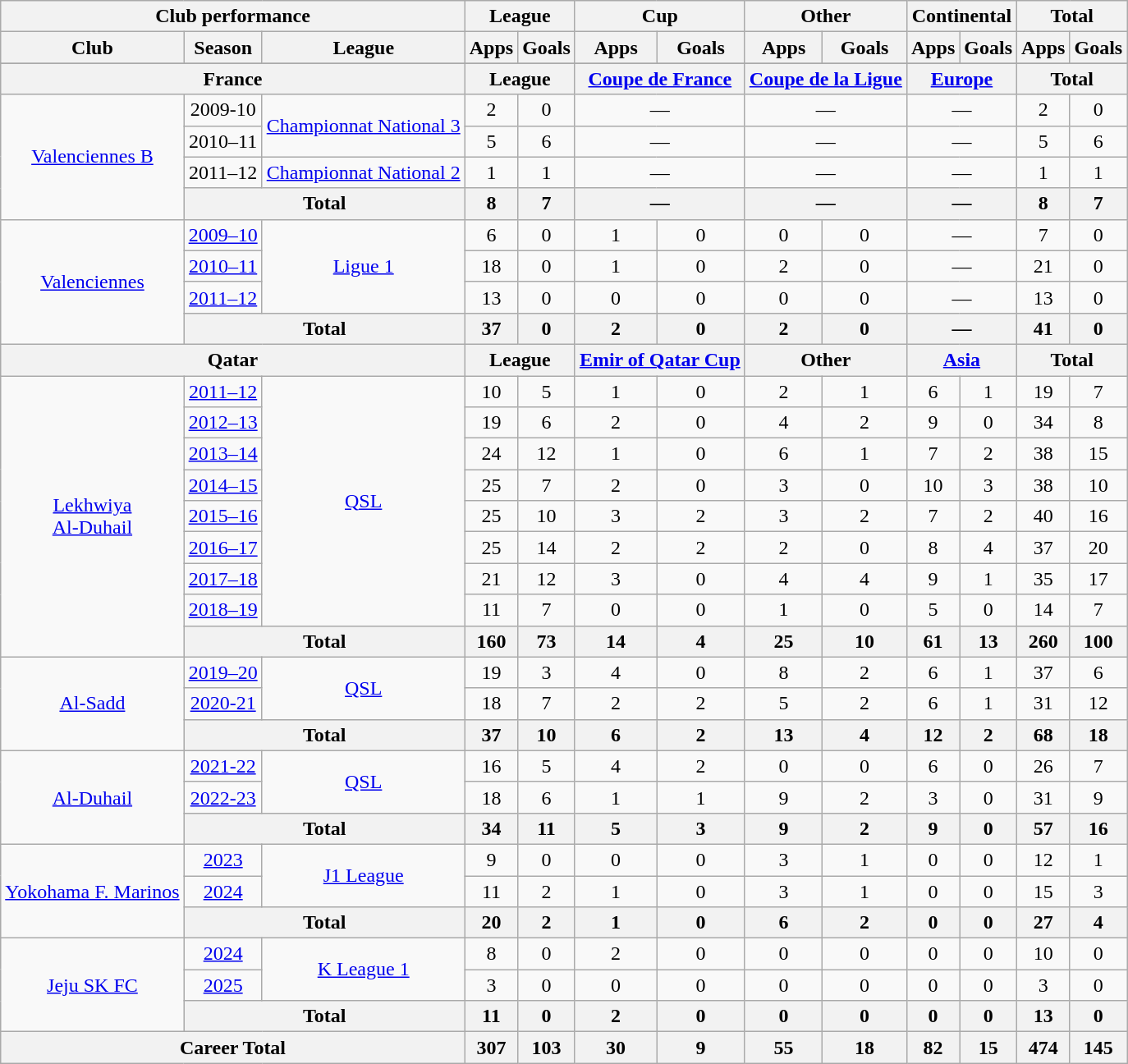<table class="wikitable" style="text-align:center">
<tr>
<th colspan=3>Club performance</th>
<th colspan="2">League</th>
<th colspan="2">Cup</th>
<th colspan="2">Other</th>
<th colspan="2">Continental</th>
<th colspan="2">Total</th>
</tr>
<tr>
<th>Club</th>
<th>Season</th>
<th>League</th>
<th>Apps</th>
<th>Goals</th>
<th>Apps</th>
<th>Goals</th>
<th>Apps</th>
<th>Goals</th>
<th>Apps</th>
<th>Goals</th>
<th>Apps</th>
<th>Goals</th>
</tr>
<tr>
</tr>
<tr>
<th colspan=3>France</th>
<th colspan="2">League</th>
<th colspan="2"><a href='#'>Coupe de France</a></th>
<th colspan="2"><a href='#'>Coupe de la Ligue</a></th>
<th colspan="2"><a href='#'>Europe</a></th>
<th colspan="2">Total</th>
</tr>
<tr>
<td rowspan="4"><a href='#'>Valenciennes B</a></td>
<td>2009-10</td>
<td rowspan="2"><a href='#'>Championnat National 3</a></td>
<td>2</td>
<td>0</td>
<td colspan="2">—</td>
<td colspan="2">—</td>
<td colspan="2">—</td>
<td>2</td>
<td>0</td>
</tr>
<tr>
<td>2010–11</td>
<td>5</td>
<td>6</td>
<td colspan="2">—</td>
<td colspan="2">—</td>
<td colspan="2">—</td>
<td>5</td>
<td>6</td>
</tr>
<tr>
<td>2011–12</td>
<td><a href='#'>Championnat National 2</a></td>
<td>1</td>
<td>1</td>
<td colspan="2">—</td>
<td colspan="2">—</td>
<td colspan="2">—</td>
<td>1</td>
<td>1</td>
</tr>
<tr>
<th colspan="2">Total</th>
<th>8</th>
<th>7</th>
<th colspan="2">—</th>
<th colspan="2">—</th>
<th colspan="2">—</th>
<th>8</th>
<th>7</th>
</tr>
<tr>
<td rowspan="4"><a href='#'>Valenciennes</a></td>
<td><a href='#'>2009–10</a></td>
<td rowspan="3"><a href='#'>Ligue 1</a></td>
<td>6</td>
<td>0</td>
<td>1</td>
<td>0</td>
<td>0</td>
<td>0</td>
<td colspan="2">—</td>
<td>7</td>
<td>0</td>
</tr>
<tr>
<td><a href='#'>2010–11</a></td>
<td>18</td>
<td>0</td>
<td>1</td>
<td>0</td>
<td>2</td>
<td>0</td>
<td colspan="2">—</td>
<td>21</td>
<td>0</td>
</tr>
<tr>
<td><a href='#'>2011–12</a></td>
<td>13</td>
<td>0</td>
<td>0</td>
<td>0</td>
<td>0</td>
<td>0</td>
<td colspan="2">—</td>
<td>13</td>
<td>0</td>
</tr>
<tr>
<th colspan="2">Total</th>
<th>37</th>
<th>0</th>
<th>2</th>
<th>0</th>
<th>2</th>
<th>0</th>
<th colspan="2">—</th>
<th>41</th>
<th>0</th>
</tr>
<tr>
<th colspan=3>Qatar</th>
<th colspan="2">League</th>
<th colspan="2"><a href='#'>Emir of Qatar Cup</a></th>
<th colspan="2">Other </th>
<th colspan="2"><a href='#'>Asia</a></th>
<th colspan="2">Total</th>
</tr>
<tr>
<td rowspan="9"><a href='#'>Lekhwiya</a><br><a href='#'>Al-Duhail</a></td>
<td><a href='#'>2011–12</a></td>
<td rowspan="8"><a href='#'>QSL</a></td>
<td>10</td>
<td>5</td>
<td>1</td>
<td>0</td>
<td>2</td>
<td>1</td>
<td>6</td>
<td>1</td>
<td>19</td>
<td>7</td>
</tr>
<tr>
<td><a href='#'>2012–13</a></td>
<td>19</td>
<td>6</td>
<td>2</td>
<td>0</td>
<td>4</td>
<td>2</td>
<td>9</td>
<td>0</td>
<td>34</td>
<td>8</td>
</tr>
<tr>
<td><a href='#'>2013–14</a></td>
<td>24</td>
<td>12</td>
<td>1</td>
<td>0</td>
<td>6</td>
<td>1</td>
<td>7</td>
<td>2</td>
<td>38</td>
<td>15</td>
</tr>
<tr>
<td><a href='#'>2014–15</a></td>
<td>25</td>
<td>7</td>
<td>2</td>
<td>0</td>
<td>3</td>
<td>0</td>
<td>10</td>
<td>3</td>
<td>38</td>
<td>10</td>
</tr>
<tr>
<td><a href='#'>2015–16</a></td>
<td>25</td>
<td>10</td>
<td>3</td>
<td>2</td>
<td>3</td>
<td>2</td>
<td>7</td>
<td>2</td>
<td>40</td>
<td>16</td>
</tr>
<tr>
<td><a href='#'>2016–17</a></td>
<td>25</td>
<td>14</td>
<td>2</td>
<td>2</td>
<td>2</td>
<td>0</td>
<td>8</td>
<td>4</td>
<td>37</td>
<td>20</td>
</tr>
<tr>
<td><a href='#'>2017–18</a></td>
<td>21</td>
<td>12</td>
<td>3</td>
<td>0</td>
<td>4</td>
<td>4</td>
<td>9</td>
<td>1</td>
<td>35</td>
<td>17</td>
</tr>
<tr>
<td><a href='#'>2018–19</a></td>
<td>11</td>
<td>7</td>
<td>0</td>
<td>0</td>
<td>1</td>
<td>0</td>
<td>5</td>
<td>0</td>
<td>14</td>
<td>7</td>
</tr>
<tr>
<th colspan="2">Total</th>
<th>160</th>
<th>73</th>
<th>14</th>
<th>4</th>
<th>25</th>
<th>10</th>
<th>61</th>
<th>13</th>
<th>260</th>
<th>100</th>
</tr>
<tr>
<td rowspan="3"><a href='#'>Al-Sadd</a></td>
<td><a href='#'>2019–20</a></td>
<td rowspan="2"><a href='#'>QSL</a></td>
<td>19</td>
<td>3</td>
<td>4</td>
<td>0</td>
<td>8</td>
<td>2</td>
<td>6</td>
<td>1</td>
<td>37</td>
<td>6</td>
</tr>
<tr>
<td><a href='#'>2020-21</a></td>
<td>18</td>
<td>7</td>
<td>2</td>
<td>2</td>
<td>5</td>
<td>2</td>
<td>6</td>
<td>1</td>
<td>31</td>
<td>12</td>
</tr>
<tr>
<th colspan="2">Total</th>
<th>37</th>
<th>10</th>
<th>6</th>
<th>2</th>
<th>13</th>
<th>4</th>
<th>12</th>
<th>2</th>
<th>68</th>
<th>18</th>
</tr>
<tr>
<td rowspan="3"><a href='#'>Al-Duhail</a></td>
<td><a href='#'>2021-22</a></td>
<td rowspan="2"><a href='#'>QSL</a></td>
<td>16</td>
<td>5</td>
<td>4</td>
<td>2</td>
<td>0</td>
<td>0</td>
<td>6</td>
<td>0</td>
<td>26</td>
<td>7</td>
</tr>
<tr>
<td><a href='#'>2022-23</a></td>
<td>18</td>
<td>6</td>
<td>1</td>
<td>1</td>
<td>9</td>
<td>2</td>
<td>3</td>
<td>0</td>
<td>31</td>
<td>9</td>
</tr>
<tr>
<th colspan="2">Total</th>
<th>34</th>
<th>11</th>
<th>5</th>
<th>3</th>
<th>9</th>
<th>2</th>
<th>9</th>
<th>0</th>
<th>57</th>
<th>16</th>
</tr>
<tr>
<td rowspan="3"><a href='#'>Yokohama F. Marinos</a></td>
<td><a href='#'>2023</a></td>
<td rowspan="2"><a href='#'>J1 League</a></td>
<td>9</td>
<td>0</td>
<td>0</td>
<td>0</td>
<td>3</td>
<td>1</td>
<td>0</td>
<td>0</td>
<td>12</td>
<td>1</td>
</tr>
<tr>
<td><a href='#'>2024</a></td>
<td>11</td>
<td>2</td>
<td>1</td>
<td>0</td>
<td>3</td>
<td>1</td>
<td>0</td>
<td>0</td>
<td>15</td>
<td>3</td>
</tr>
<tr>
<th colspan="2">Total</th>
<th>20</th>
<th>2</th>
<th>1</th>
<th>0</th>
<th>6</th>
<th>2</th>
<th>0</th>
<th>0</th>
<th>27</th>
<th>4</th>
</tr>
<tr>
<td rowspan="3"><a href='#'>Jeju SK FC</a></td>
<td><a href='#'>2024</a></td>
<td rowspan="2"><a href='#'>K League 1</a></td>
<td>8</td>
<td>0</td>
<td>2</td>
<td>0</td>
<td>0</td>
<td>0</td>
<td>0</td>
<td>0</td>
<td>10</td>
<td>0</td>
</tr>
<tr>
<td><a href='#'>2025</a></td>
<td>3</td>
<td>0</td>
<td>0</td>
<td>0</td>
<td>0</td>
<td>0</td>
<td>0</td>
<td>0</td>
<td>3</td>
<td>0</td>
</tr>
<tr>
<th colspan="2">Total</th>
<th>11</th>
<th>0</th>
<th>2</th>
<th>0</th>
<th>0</th>
<th>0</th>
<th>0</th>
<th>0</th>
<th>13</th>
<th>0</th>
</tr>
<tr>
<th colspan=3>Career Total</th>
<th>307</th>
<th>103</th>
<th>30</th>
<th>9</th>
<th>55</th>
<th>18</th>
<th>82</th>
<th>15</th>
<th>474</th>
<th>145</th>
</tr>
</table>
